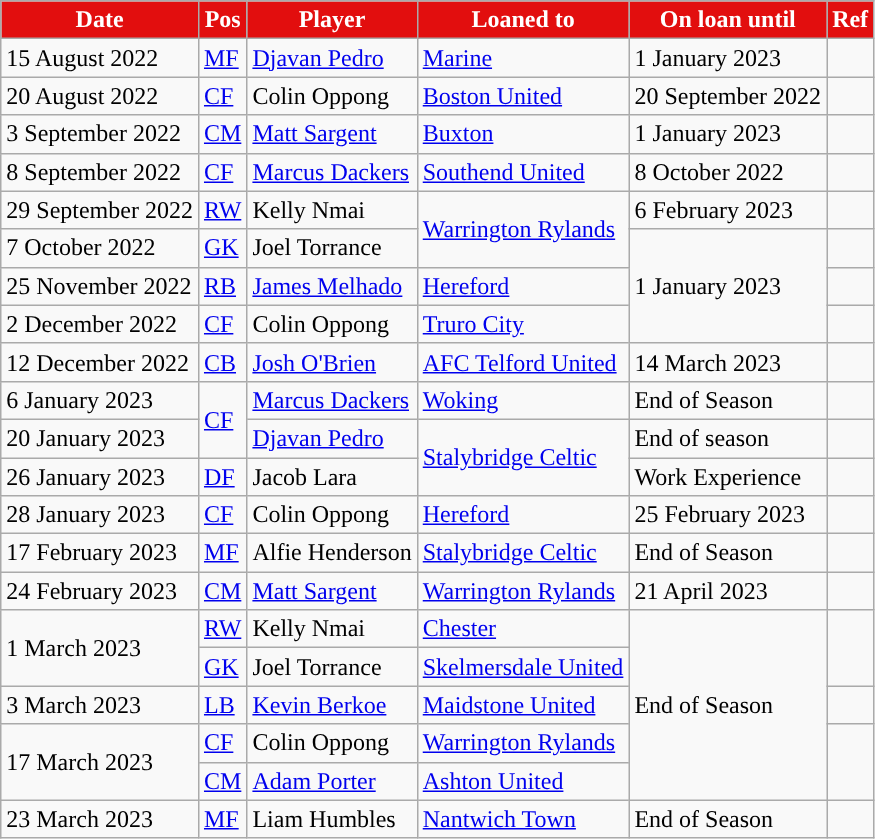<table class="wikitable plainrowheaders sortable">
<tr>
<th style="background:#e20e0e; color:#FFFFFF; ">Date</th>
<th style="background:#e20e0e; color:#FFFFFF; ">Pos</th>
<th style="background:#e20e0e; color:#FFFFFF; ">Player</th>
<th style="background:#e20e0e; color:#FFFFFF; ">Loaned to</th>
<th style="background:#e20e0e; color:#FFFFFF; ">On loan until</th>
<th style="background:#e20e0e; color:#FFFFFF; ">Ref</th>
</tr>
<tr>
<td>15 August 2022</td>
<td><a href='#'>MF</a></td>
<td> <a href='#'>Djavan Pedro</a></td>
<td> <a href='#'>Marine</a></td>
<td>1 January 2023</td>
<td></td>
</tr>
<tr>
<td>20 August 2022</td>
<td><a href='#'>CF</a></td>
<td> Colin Oppong</td>
<td> <a href='#'>Boston United</a></td>
<td>20 September 2022</td>
<td></td>
</tr>
<tr>
<td>3 September 2022</td>
<td><a href='#'>CM</a></td>
<td> <a href='#'>Matt Sargent</a></td>
<td> <a href='#'>Buxton</a></td>
<td>1 January 2023</td>
<td></td>
</tr>
<tr>
<td>8 September 2022</td>
<td><a href='#'>CF</a></td>
<td> <a href='#'>Marcus Dackers</a></td>
<td> <a href='#'>Southend United</a></td>
<td>8 October 2022</td>
<td></td>
</tr>
<tr>
<td>29 September 2022</td>
<td><a href='#'>RW</a></td>
<td> Kelly Nmai</td>
<td rowspan="2"> <a href='#'>Warrington Rylands</a></td>
<td>6 February 2023</td>
<td></td>
</tr>
<tr>
<td>7 October 2022</td>
<td><a href='#'>GK</a></td>
<td> Joel Torrance</td>
<td rowspan="3">1 January 2023</td>
<td></td>
</tr>
<tr>
<td>25 November 2022</td>
<td><a href='#'>RB</a></td>
<td> <a href='#'>James Melhado</a></td>
<td> <a href='#'>Hereford</a></td>
<td></td>
</tr>
<tr>
<td>2 December 2022</td>
<td><a href='#'>CF</a></td>
<td> Colin Oppong</td>
<td> <a href='#'>Truro City</a></td>
<td></td>
</tr>
<tr>
<td>12 December 2022</td>
<td><a href='#'>CB</a></td>
<td> <a href='#'>Josh O'Brien</a></td>
<td> <a href='#'>AFC Telford United</a></td>
<td>14 March 2023</td>
<td></td>
</tr>
<tr>
<td>6 January 2023</td>
<td rowspan="2"><a href='#'>CF</a></td>
<td> <a href='#'>Marcus Dackers</a></td>
<td> <a href='#'>Woking</a></td>
<td>End of Season</td>
<td></td>
</tr>
<tr>
<td>20 January 2023</td>
<td> <a href='#'>Djavan Pedro</a></td>
<td rowspan="2"> <a href='#'>Stalybridge Celtic</a></td>
<td>End of season</td>
<td></td>
</tr>
<tr>
<td>26 January 2023</td>
<td><a href='#'>DF</a></td>
<td> Jacob Lara</td>
<td>Work Experience</td>
<td></td>
</tr>
<tr>
<td>28 January 2023</td>
<td><a href='#'>CF</a></td>
<td> Colin Oppong</td>
<td> <a href='#'>Hereford</a></td>
<td>25 February 2023</td>
<td></td>
</tr>
<tr>
<td>17 February 2023</td>
<td><a href='#'>MF</a></td>
<td> Alfie Henderson</td>
<td> <a href='#'>Stalybridge Celtic</a></td>
<td>End of Season</td>
<td></td>
</tr>
<tr>
<td>24 February 2023</td>
<td><a href='#'>CM</a></td>
<td> <a href='#'>Matt Sargent</a></td>
<td> <a href='#'>Warrington Rylands</a></td>
<td>21 April 2023</td>
<td></td>
</tr>
<tr>
<td rowspan="2">1 March 2023</td>
<td><a href='#'>RW</a></td>
<td> Kelly Nmai</td>
<td> <a href='#'>Chester</a></td>
<td rowspan="5">End of Season</td>
<td rowspan="2"></td>
</tr>
<tr>
<td><a href='#'>GK</a></td>
<td> Joel Torrance</td>
<td> <a href='#'>Skelmersdale United</a></td>
</tr>
<tr>
<td>3 March 2023</td>
<td><a href='#'>LB</a></td>
<td> <a href='#'>Kevin Berkoe</a></td>
<td> <a href='#'>Maidstone United</a></td>
<td></td>
</tr>
<tr>
<td rowspan="2">17 March 2023</td>
<td><a href='#'>CF</a></td>
<td> Colin Oppong</td>
<td> <a href='#'>Warrington Rylands</a></td>
<td rowspan="2"></td>
</tr>
<tr>
<td><a href='#'>CM</a></td>
<td> <a href='#'>Adam Porter</a></td>
<td> <a href='#'>Ashton United</a></td>
</tr>
<tr>
<td>23 March 2023</td>
<td><a href='#'>MF</a></td>
<td> Liam Humbles</td>
<td> <a href='#'>Nantwich Town</a></td>
<td>End of Season</td>
<td></td>
</tr>
</table>
